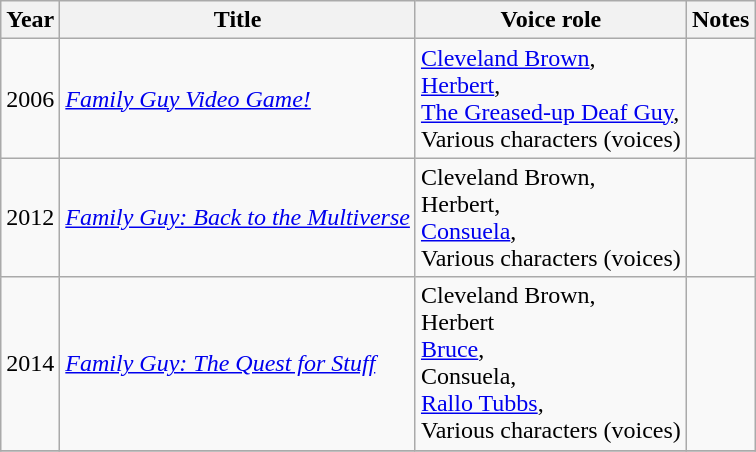<table class="wikitable">
<tr>
<th>Year</th>
<th>Title</th>
<th>Voice role</th>
<th>Notes</th>
</tr>
<tr>
<td>2006</td>
<td><em><a href='#'>Family Guy Video Game!</a></em></td>
<td><a href='#'>Cleveland Brown</a>,<br><a href='#'>Herbert</a>,<br><a href='#'>The Greased-up Deaf Guy</a>,<br>Various characters (voices)</td>
<td></td>
</tr>
<tr>
<td>2012</td>
<td><em><a href='#'>Family Guy: Back to the Multiverse</a></em></td>
<td>Cleveland Brown,<br>Herbert,<br><a href='#'>Consuela</a>,<br>Various characters (voices)</td>
<td></td>
</tr>
<tr>
<td>2014</td>
<td><em><a href='#'>Family Guy: The Quest for Stuff</a></em></td>
<td>Cleveland Brown,<br>Herbert<br><a href='#'>Bruce</a>,<br>Consuela,<br><a href='#'>Rallo Tubbs</a>,<br>Various characters (voices)</td>
<td></td>
</tr>
<tr>
</tr>
</table>
